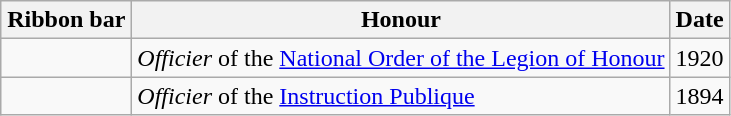<table class="wikitable">
<tr>
<th style="width:80px;">Ribbon bar</th>
<th>Honour</th>
<th>Date</th>
</tr>
<tr>
<td></td>
<td><em>Officier</em> of the <a href='#'>National Order of the Legion of Honour</a></td>
<td>1920</td>
</tr>
<tr>
<td></td>
<td><em>Officier</em> of the <a href='#'>Instruction Publique</a></td>
<td>1894</td>
</tr>
</table>
